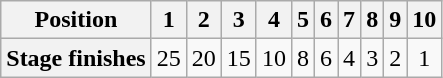<table class="wikitable floatright" style="text-align: center">
<tr>
<th scope="col">Position</th>
<th scope="col">1</th>
<th scope="col">2</th>
<th scope="col">3</th>
<th scope="col">4</th>
<th scope="col">5</th>
<th scope="col">6</th>
<th scope="col">7</th>
<th scope="col">8</th>
<th scope="col">9</th>
<th scope="col">10</th>
</tr>
<tr>
<th scope="row">Stage finishes</th>
<td>25</td>
<td>20</td>
<td>15</td>
<td>10</td>
<td>8</td>
<td>6</td>
<td>4</td>
<td>3</td>
<td>2</td>
<td>1</td>
</tr>
</table>
